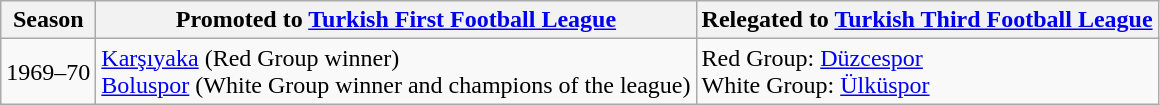<table class="wikitable">
<tr>
<th>Season</th>
<th>Promoted to <a href='#'>Turkish First Football League</a></th>
<th>Relegated to <a href='#'>Turkish Third Football League</a></th>
</tr>
<tr>
<td>1969–70</td>
<td><a href='#'>Karşıyaka</a> (Red Group winner)<br><a href='#'>Boluspor</a> (White Group winner and champions of the league)</td>
<td>Red Group: <a href='#'>Düzcespor</a><br>White Group: <a href='#'>Ülküspor</a></td>
</tr>
</table>
